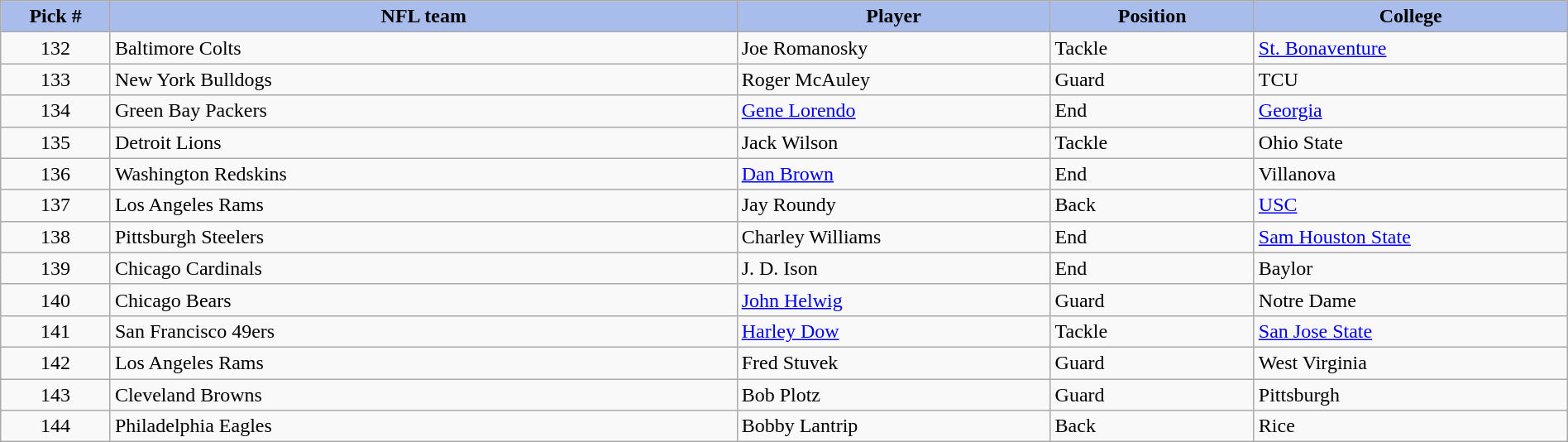<table class="wikitable sortable sortable" style="width: 100%">
<tr>
<th style="background:#A8BDEC;" width=7%>Pick #</th>
<th width=40% style="background:#A8BDEC;">NFL team</th>
<th width=20% style="background:#A8BDEC;">Player</th>
<th width=13% style="background:#A8BDEC;">Position</th>
<th style="background:#A8BDEC;">College</th>
</tr>
<tr>
<td align=center>132</td>
<td>Baltimore Colts</td>
<td>Joe Romanosky</td>
<td>Tackle</td>
<td><a href='#'>St. Bonaventure</a></td>
</tr>
<tr>
<td align=center>133</td>
<td>New York Bulldogs</td>
<td>Roger McAuley</td>
<td>Guard</td>
<td>TCU</td>
</tr>
<tr>
<td align=center>134</td>
<td>Green Bay Packers</td>
<td><a href='#'>Gene Lorendo</a></td>
<td>End</td>
<td><a href='#'>Georgia</a></td>
</tr>
<tr>
<td align=center>135</td>
<td>Detroit Lions</td>
<td>Jack Wilson</td>
<td>Tackle</td>
<td>Ohio State</td>
</tr>
<tr>
<td align=center>136</td>
<td>Washington Redskins</td>
<td><a href='#'>Dan Brown</a></td>
<td>End</td>
<td>Villanova</td>
</tr>
<tr>
<td align=center>137</td>
<td>Los Angeles Rams</td>
<td>Jay Roundy</td>
<td>Back</td>
<td><a href='#'>USC</a></td>
</tr>
<tr>
<td align=center>138</td>
<td>Pittsburgh Steelers</td>
<td>Charley Williams</td>
<td>End</td>
<td><a href='#'>Sam Houston State</a></td>
</tr>
<tr>
<td align=center>139</td>
<td>Chicago Cardinals</td>
<td>J. D. Ison</td>
<td>End</td>
<td>Baylor</td>
</tr>
<tr>
<td align=center>140</td>
<td>Chicago Bears</td>
<td><a href='#'>John Helwig</a></td>
<td>Guard</td>
<td>Notre Dame</td>
</tr>
<tr>
<td align=center>141</td>
<td>San Francisco 49ers</td>
<td><a href='#'>Harley Dow</a></td>
<td>Tackle</td>
<td><a href='#'>San Jose State</a></td>
</tr>
<tr>
<td align=center>142</td>
<td>Los Angeles Rams</td>
<td>Fred Stuvek</td>
<td>Guard</td>
<td>West Virginia</td>
</tr>
<tr>
<td align=center>143</td>
<td>Cleveland Browns</td>
<td>Bob Plotz</td>
<td>Guard</td>
<td>Pittsburgh</td>
</tr>
<tr>
<td align=center>144</td>
<td>Philadelphia Eagles</td>
<td>Bobby Lantrip</td>
<td>Back</td>
<td>Rice</td>
</tr>
</table>
